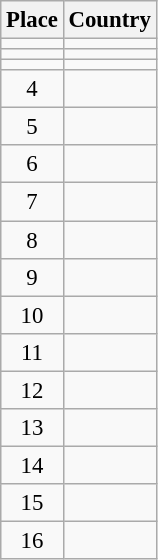<table class="wikitable" style="font-size:95%;">
<tr>
<th>Place</th>
<th>Country</th>
</tr>
<tr>
<td align=center></td>
<td></td>
</tr>
<tr>
<td align=center></td>
<td></td>
</tr>
<tr>
<td align=center></td>
<td></td>
</tr>
<tr>
<td align=center>4</td>
<td></td>
</tr>
<tr>
<td align=center>5</td>
<td></td>
</tr>
<tr>
<td align=center>6</td>
<td></td>
</tr>
<tr>
<td align=center>7</td>
<td></td>
</tr>
<tr>
<td align=center>8</td>
<td></td>
</tr>
<tr>
<td align=center>9</td>
<td></td>
</tr>
<tr>
<td align=center>10</td>
<td></td>
</tr>
<tr>
<td align=center>11</td>
<td></td>
</tr>
<tr>
<td align=center>12</td>
<td></td>
</tr>
<tr>
<td align=center>13</td>
<td></td>
</tr>
<tr>
<td align=center>14</td>
<td></td>
</tr>
<tr>
<td align=center>15</td>
<td></td>
</tr>
<tr>
<td align=center>16</td>
<td></td>
</tr>
</table>
